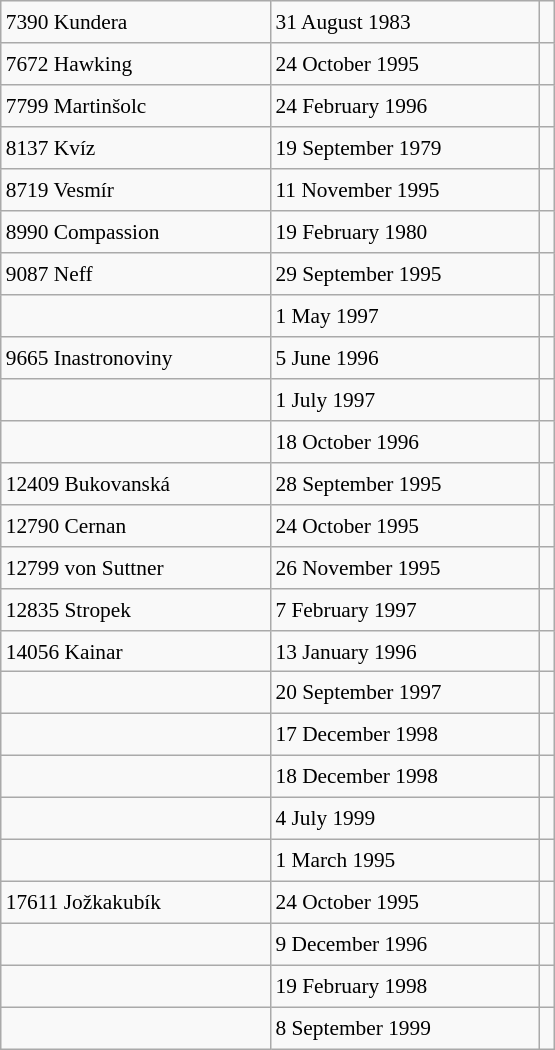<table class="wikitable" style="font-size: 89%; float: left; width: 26em; margin-right: 1em; height: 700px">
<tr>
<td>7390 Kundera</td>
<td>31 August 1983</td>
<td></td>
</tr>
<tr>
<td>7672 Hawking</td>
<td>24 October 1995</td>
<td></td>
</tr>
<tr>
<td>7799 Martinšolc</td>
<td>24 February 1996</td>
<td></td>
</tr>
<tr>
<td>8137 Kvíz</td>
<td>19 September 1979</td>
<td></td>
</tr>
<tr>
<td>8719 Vesmír</td>
<td>11 November 1995</td>
<td></td>
</tr>
<tr>
<td>8990 Compassion</td>
<td>19 February 1980</td>
<td></td>
</tr>
<tr>
<td>9087 Neff</td>
<td>29 September 1995</td>
<td></td>
</tr>
<tr>
<td></td>
<td>1 May 1997</td>
<td></td>
</tr>
<tr>
<td>9665 Inastronoviny</td>
<td>5 June 1996</td>
<td></td>
</tr>
<tr>
<td></td>
<td>1 July 1997</td>
<td></td>
</tr>
<tr>
<td></td>
<td>18 October 1996</td>
<td></td>
</tr>
<tr>
<td>12409 Bukovanská</td>
<td>28 September 1995</td>
<td></td>
</tr>
<tr>
<td>12790 Cernan</td>
<td>24 October 1995</td>
<td></td>
</tr>
<tr>
<td>12799 von Suttner</td>
<td>26 November 1995</td>
<td></td>
</tr>
<tr>
<td>12835 Stropek</td>
<td>7 February 1997</td>
<td></td>
</tr>
<tr>
<td>14056 Kainar</td>
<td>13 January 1996</td>
<td></td>
</tr>
<tr>
<td></td>
<td>20 September 1997</td>
<td></td>
</tr>
<tr>
<td></td>
<td>17 December 1998</td>
<td></td>
</tr>
<tr>
<td></td>
<td>18 December 1998</td>
<td></td>
</tr>
<tr>
<td></td>
<td>4 July 1999</td>
<td></td>
</tr>
<tr>
<td></td>
<td>1 March 1995</td>
<td></td>
</tr>
<tr>
<td>17611 Jožkakubík</td>
<td>24 October 1995</td>
<td></td>
</tr>
<tr>
<td></td>
<td>9 December 1996</td>
<td></td>
</tr>
<tr>
<td></td>
<td>19 February 1998</td>
<td></td>
</tr>
<tr>
<td></td>
<td>8 September 1999</td>
<td></td>
</tr>
</table>
